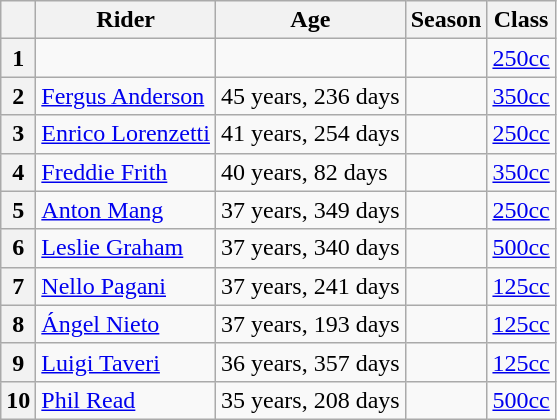<table class="wikitable">
<tr>
<th></th>
<th>Rider</th>
<th>Age</th>
<th>Season</th>
<th>Class</th>
</tr>
<tr>
<th>1</th>
<td></td>
<td></td>
<td></td>
<td><a href='#'>250cc</a></td>
</tr>
<tr>
<th>2</th>
<td> <a href='#'>Fergus Anderson</a></td>
<td>45 years, 236 days</td>
<td></td>
<td><a href='#'>350cc</a></td>
</tr>
<tr>
<th>3</th>
<td> <a href='#'>Enrico Lorenzetti</a></td>
<td>41 years, 254 days</td>
<td></td>
<td><a href='#'>250cc</a></td>
</tr>
<tr>
<th>4</th>
<td> <a href='#'>Freddie Frith</a></td>
<td>40 years, 82 days</td>
<td></td>
<td><a href='#'>350cc</a></td>
</tr>
<tr>
<th>5</th>
<td> <a href='#'>Anton Mang</a></td>
<td>37 years, 349 days</td>
<td></td>
<td><a href='#'>250cc</a></td>
</tr>
<tr>
<th>6</th>
<td> <a href='#'>Leslie Graham</a></td>
<td>37 years, 340 days</td>
<td></td>
<td><a href='#'>500cc</a></td>
</tr>
<tr>
<th>7</th>
<td> <a href='#'>Nello Pagani</a></td>
<td>37 years, 241 days</td>
<td></td>
<td><a href='#'>125cc</a></td>
</tr>
<tr>
<th>8</th>
<td> <a href='#'>Ángel Nieto</a></td>
<td>37 years, 193 days</td>
<td></td>
<td><a href='#'>125cc</a></td>
</tr>
<tr>
<th>9</th>
<td> <a href='#'>Luigi Taveri</a></td>
<td>36 years, 357 days</td>
<td></td>
<td><a href='#'>125cc</a></td>
</tr>
<tr>
<th>10</th>
<td> <a href='#'>Phil Read</a></td>
<td>35 years, 208 days</td>
<td></td>
<td><a href='#'>500cc</a></td>
</tr>
</table>
